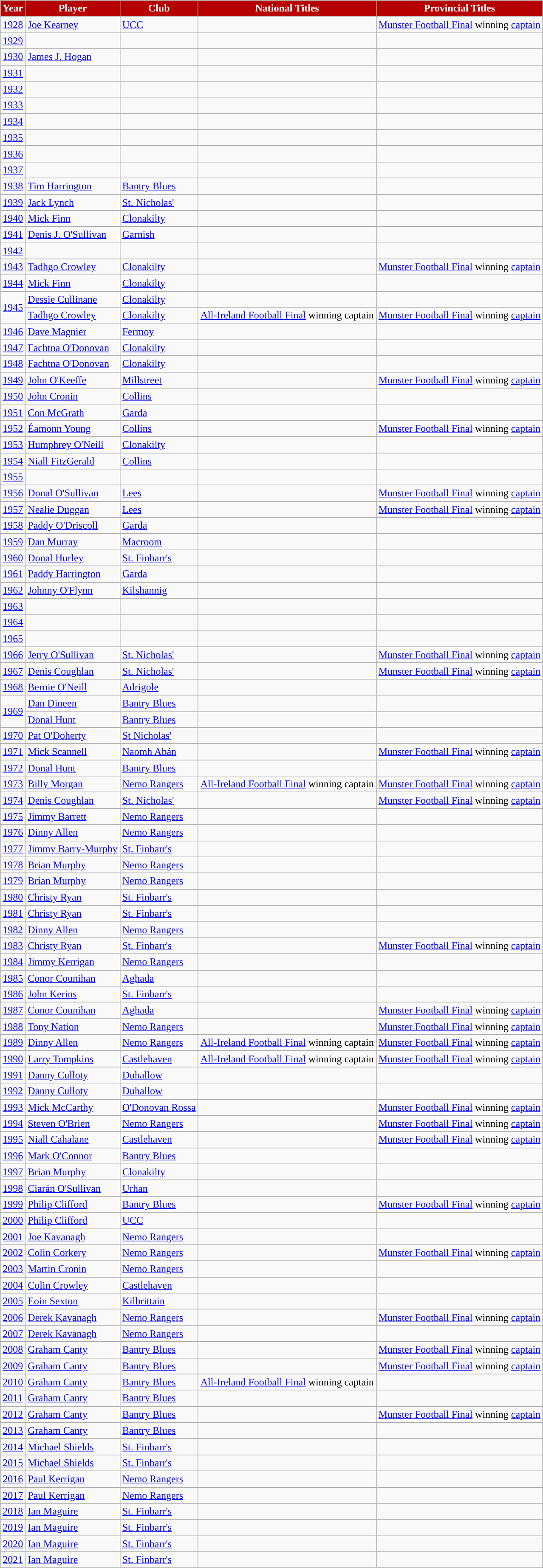<table class="wikitable">
<tr style="text-align:center;background:#B60000;color:white">
<td><strong>Year</strong></td>
<td><strong>Player</strong></td>
<td><strong>Club</strong></td>
<td><strong>National Titles</strong></td>
<td><strong>Provincial Titles</strong></td>
</tr>
<tr>
<td><a href='#'>1928</a></td>
<td style="text-align:left;"><a href='#'>Joe Kearney</a></td>
<td><a href='#'>UCC</a></td>
<td></td>
<td><a href='#'>Munster Football Final</a> winning <a href='#'>captain</a></td>
</tr>
<tr>
<td><a href='#'>1929</a></td>
<td style="text-align:left;"></td>
<td></td>
<td></td>
<td></td>
</tr>
<tr>
<td><a href='#'>1930</a></td>
<td style="text-align:left;"><a href='#'>James J. Hogan</a></td>
<td></td>
<td></td>
<td></td>
</tr>
<tr>
<td><a href='#'>1931</a></td>
<td style="text-align:left;"></td>
<td></td>
<td></td>
<td></td>
</tr>
<tr>
<td><a href='#'>1932</a></td>
<td style="text-align:left;"></td>
<td></td>
<td></td>
<td></td>
</tr>
<tr>
<td><a href='#'>1933</a></td>
<td style="text-align:left;"></td>
<td></td>
<td></td>
<td></td>
</tr>
<tr>
<td><a href='#'>1934</a></td>
<td style="text-align:left;"></td>
<td></td>
<td></td>
<td></td>
</tr>
<tr>
<td><a href='#'>1935</a></td>
<td style="text-align:left;"></td>
<td></td>
<td></td>
<td></td>
</tr>
<tr>
<td><a href='#'>1936</a></td>
<td style="text-align:left;"></td>
<td></td>
<td></td>
<td></td>
</tr>
<tr>
<td><a href='#'>1937</a></td>
<td style="text-align:left;"></td>
<td></td>
<td></td>
<td></td>
</tr>
<tr>
<td><a href='#'>1938</a></td>
<td style="text-align:left;"><a href='#'>Tim Harrington</a></td>
<td><a href='#'>Bantry Blues</a></td>
<td></td>
<td></td>
</tr>
<tr>
<td><a href='#'>1939</a></td>
<td style="text-align:left;"><a href='#'>Jack Lynch</a></td>
<td><a href='#'>St. Nicholas'</a></td>
<td></td>
<td></td>
</tr>
<tr>
<td><a href='#'>1940</a></td>
<td style="text-align:left;"><a href='#'>Mick Finn</a></td>
<td><a href='#'>Clonakilty</a></td>
<td></td>
<td></td>
</tr>
<tr>
<td><a href='#'>1941</a></td>
<td style="text-align:left;"><a href='#'>Denis J. O'Sullivan</a></td>
<td><a href='#'>Garnish</a></td>
<td></td>
<td></td>
</tr>
<tr>
<td><a href='#'>1942</a></td>
<td style="text-align:left;"></td>
<td></td>
<td></td>
<td></td>
</tr>
<tr>
<td><a href='#'>1943</a></td>
<td style="text-align:left;"><a href='#'>Tadhgo Crowley</a></td>
<td><a href='#'>Clonakilty</a></td>
<td></td>
<td><a href='#'>Munster Football Final</a> winning <a href='#'>captain</a></td>
</tr>
<tr>
<td><a href='#'>1944</a></td>
<td style="text-align:left;"><a href='#'>Mick Finn</a></td>
<td><a href='#'>Clonakilty</a></td>
<td></td>
<td></td>
</tr>
<tr>
<td rowspan=2><a href='#'>1945</a></td>
<td style="text-align:left;"><a href='#'>Dessie Cullinane</a></td>
<td><a href='#'>Clonakilty</a></td>
<td></td>
<td></td>
</tr>
<tr>
<td style="text-align:left;"><a href='#'>Tadhgo Crowley</a></td>
<td><a href='#'>Clonakilty</a></td>
<td><a href='#'>All-Ireland Football Final</a> winning captain</td>
<td><a href='#'>Munster Football Final</a> winning <a href='#'>captain</a></td>
</tr>
<tr>
<td><a href='#'>1946</a></td>
<td style="text-align:left;"><a href='#'>Dave Magnier</a></td>
<td><a href='#'>Fermoy</a></td>
<td></td>
<td></td>
</tr>
<tr>
<td><a href='#'>1947</a></td>
<td style="text-align:left;"><a href='#'>Fachtna O'Donovan</a></td>
<td><a href='#'>Clonakilty</a></td>
<td></td>
<td></td>
</tr>
<tr>
<td><a href='#'>1948</a></td>
<td style="text-align:left;"><a href='#'>Fachtna O'Donovan</a></td>
<td><a href='#'>Clonakilty</a></td>
<td></td>
<td></td>
</tr>
<tr>
<td><a href='#'>1949</a></td>
<td style="text-align:left;"><a href='#'>John O'Keeffe</a></td>
<td><a href='#'>Millstreet</a></td>
<td></td>
<td><a href='#'>Munster Football Final</a> winning <a href='#'>captain</a></td>
</tr>
<tr>
<td><a href='#'>1950</a></td>
<td style="text-align:left;"><a href='#'>John Cronin</a></td>
<td><a href='#'>Collins</a></td>
<td></td>
<td></td>
</tr>
<tr>
<td><a href='#'>1951</a></td>
<td style="text-align:left;"><a href='#'>Con McGrath</a></td>
<td><a href='#'>Garda</a></td>
<td></td>
<td></td>
</tr>
<tr>
<td><a href='#'>1952</a></td>
<td style="text-align:left;"><a href='#'>Éamonn Young</a></td>
<td><a href='#'>Collins</a></td>
<td></td>
<td><a href='#'>Munster Football Final</a> winning <a href='#'>captain</a></td>
</tr>
<tr>
<td><a href='#'>1953</a></td>
<td style="text-align:left;"><a href='#'>Humphrey O'Neill</a></td>
<td><a href='#'>Clonakilty</a></td>
<td></td>
<td></td>
</tr>
<tr>
<td><a href='#'>1954</a></td>
<td style="text-align:left;"><a href='#'>Niall FitzGerald</a></td>
<td><a href='#'>Collins</a></td>
<td></td>
<td></td>
</tr>
<tr>
<td><a href='#'>1955</a></td>
<td style="text-align:left;"></td>
<td></td>
<td></td>
<td></td>
</tr>
<tr>
<td><a href='#'>1956</a></td>
<td style="text-align:left;"><a href='#'>Donal O'Sullivan</a></td>
<td><a href='#'>Lees</a></td>
<td></td>
<td><a href='#'>Munster Football Final</a> winning <a href='#'>captain</a></td>
</tr>
<tr>
<td><a href='#'>1957</a></td>
<td style="text-align:left;"><a href='#'>Nealie Duggan</a></td>
<td><a href='#'>Lees</a></td>
<td></td>
<td><a href='#'>Munster Football Final</a> winning <a href='#'>captain</a></td>
</tr>
<tr>
<td><a href='#'>1958</a></td>
<td style="text-align:left;"><a href='#'>Paddy O'Driscoll</a></td>
<td><a href='#'>Garda</a></td>
<td></td>
<td></td>
</tr>
<tr>
<td><a href='#'>1959</a></td>
<td style="text-align:left;"><a href='#'>Dan Murray</a></td>
<td><a href='#'>Macroom</a></td>
<td></td>
<td></td>
</tr>
<tr>
<td><a href='#'>1960</a></td>
<td style="text-align:left;"><a href='#'>Donal Hurley</a></td>
<td><a href='#'>St. Finbarr's</a></td>
<td></td>
<td></td>
</tr>
<tr>
<td><a href='#'>1961</a></td>
<td style="text-align:left;"><a href='#'>Paddy Harrington</a></td>
<td><a href='#'>Garda</a></td>
<td></td>
<td></td>
</tr>
<tr>
<td><a href='#'>1962</a></td>
<td style="text-align:left;"><a href='#'>Johnny O'Flynn</a></td>
<td><a href='#'>Kilshannig</a></td>
<td></td>
<td></td>
</tr>
<tr>
<td><a href='#'>1963</a></td>
<td style="text-align:left;"></td>
<td></td>
<td></td>
<td></td>
</tr>
<tr>
<td><a href='#'>1964</a></td>
<td style="text-align:left;"></td>
<td></td>
<td></td>
<td></td>
</tr>
<tr>
<td><a href='#'>1965</a></td>
<td style="text-align:left;"></td>
<td></td>
<td></td>
<td></td>
</tr>
<tr>
<td><a href='#'>1966</a></td>
<td style="text-align:left;"><a href='#'>Jerry O'Sullivan</a></td>
<td><a href='#'>St. Nicholas'</a></td>
<td></td>
<td><a href='#'>Munster Football Final</a> winning <a href='#'>captain</a></td>
</tr>
<tr>
<td><a href='#'>1967</a></td>
<td style="text-align:left;"><a href='#'>Denis Coughlan</a></td>
<td><a href='#'>St. Nicholas'</a></td>
<td></td>
<td><a href='#'>Munster Football Final</a> winning <a href='#'>captain</a></td>
</tr>
<tr>
<td><a href='#'>1968</a></td>
<td style="text-align:left;"><a href='#'>Bernie O'Neill</a></td>
<td><a href='#'>Adrigole</a></td>
<td></td>
<td></td>
</tr>
<tr>
<td rowspan=2><a href='#'>1969</a></td>
<td style="text-align:left;"><a href='#'>Dan Dineen</a></td>
<td><a href='#'>Bantry Blues</a></td>
<td></td>
<td></td>
</tr>
<tr>
<td style="text-align:left;"><a href='#'>Donal Hunt</a></td>
<td><a href='#'>Bantry Blues</a></td>
<td></td>
<td></td>
</tr>
<tr>
<td><a href='#'>1970</a></td>
<td style="text-align:left;"><a href='#'>Pat O'Doherty</a></td>
<td><a href='#'>St Nicholas'</a></td>
<td></td>
<td></td>
</tr>
<tr>
<td><a href='#'>1971</a></td>
<td style="text-align:left;"><a href='#'>Mick Scannell</a></td>
<td><a href='#'>Naomh Abán</a></td>
<td></td>
<td><a href='#'>Munster Football Final</a> winning <a href='#'>captain</a></td>
</tr>
<tr>
<td><a href='#'>1972</a></td>
<td style="text-align:left;"><a href='#'>Donal Hunt</a></td>
<td><a href='#'>Bantry Blues</a></td>
<td></td>
<td></td>
</tr>
<tr>
<td><a href='#'>1973</a></td>
<td style="text-align:left;"><a href='#'>Billy Morgan</a></td>
<td><a href='#'>Nemo Rangers</a></td>
<td><a href='#'>All-Ireland Football Final</a> winning captain</td>
<td><a href='#'>Munster Football Final</a> winning <a href='#'>captain</a></td>
</tr>
<tr>
<td><a href='#'>1974</a></td>
<td style="text-align:left;"><a href='#'>Denis Coughlan</a></td>
<td><a href='#'>St. Nicholas'</a></td>
<td></td>
<td><a href='#'>Munster Football Final</a> winning <a href='#'>captain</a></td>
</tr>
<tr>
<td><a href='#'>1975</a></td>
<td style="text-align:left;"><a href='#'>Jimmy Barrett</a></td>
<td><a href='#'>Nemo Rangers</a></td>
<td></td>
<td></td>
</tr>
<tr>
<td><a href='#'>1976</a></td>
<td style="text-align:left;"><a href='#'>Dinny Allen</a></td>
<td><a href='#'>Nemo Rangers</a></td>
<td></td>
<td></td>
</tr>
<tr>
<td><a href='#'>1977</a></td>
<td style="text-align:left;"><a href='#'>Jimmy Barry-Murphy</a></td>
<td><a href='#'>St. Finbarr's</a></td>
<td></td>
<td></td>
</tr>
<tr>
<td><a href='#'>1978</a></td>
<td style="text-align:left;"><a href='#'>Brian Murphy</a></td>
<td><a href='#'>Nemo Rangers</a></td>
<td></td>
<td></td>
</tr>
<tr>
<td><a href='#'>1979</a></td>
<td style="text-align:left;"><a href='#'>Brian Murphy</a></td>
<td><a href='#'>Nemo Rangers</a></td>
<td></td>
<td></td>
</tr>
<tr>
<td><a href='#'>1980</a></td>
<td style="text-align:left;"><a href='#'>Christy Ryan</a></td>
<td><a href='#'>St. Finbarr's</a></td>
<td></td>
<td></td>
</tr>
<tr>
<td><a href='#'>1981</a></td>
<td style="text-align:left;"><a href='#'>Christy Ryan</a></td>
<td><a href='#'>St. Finbarr's</a></td>
<td></td>
<td></td>
</tr>
<tr>
<td><a href='#'>1982</a></td>
<td style="text-align:left;"><a href='#'>Dinny Allen</a></td>
<td><a href='#'>Nemo Rangers</a></td>
<td></td>
<td></td>
</tr>
<tr>
<td><a href='#'>1983</a></td>
<td style="text-align:left;"><a href='#'>Christy Ryan</a></td>
<td><a href='#'>St. Finbarr's</a></td>
<td></td>
<td><a href='#'>Munster Football Final</a> winning <a href='#'>captain</a></td>
</tr>
<tr>
<td><a href='#'>1984</a></td>
<td style="text-align:left;"><a href='#'>Jimmy Kerrigan</a></td>
<td><a href='#'>Nemo Rangers</a></td>
<td></td>
<td></td>
</tr>
<tr>
<td><a href='#'>1985</a></td>
<td style="text-align:left;"><a href='#'>Conor Counihan</a></td>
<td><a href='#'>Aghada</a></td>
<td></td>
<td></td>
</tr>
<tr>
<td><a href='#'>1986</a></td>
<td style="text-align:left;"><a href='#'>John Kerins</a></td>
<td><a href='#'>St. Finbarr's</a></td>
<td></td>
<td></td>
</tr>
<tr>
<td><a href='#'>1987</a></td>
<td style="text-align:left;"><a href='#'>Conor Counihan</a></td>
<td><a href='#'>Aghada</a></td>
<td></td>
<td><a href='#'>Munster Football Final</a> winning <a href='#'>captain</a></td>
</tr>
<tr>
<td><a href='#'>1988</a></td>
<td style="text-align:left;"><a href='#'>Tony Nation</a></td>
<td><a href='#'>Nemo Rangers</a></td>
<td></td>
<td><a href='#'>Munster Football Final</a> winning <a href='#'>captain</a></td>
</tr>
<tr>
<td><a href='#'>1989</a></td>
<td style="text-align:left;"><a href='#'>Dinny Allen</a></td>
<td><a href='#'>Nemo Rangers</a></td>
<td><a href='#'>All-Ireland Football Final</a> winning captain</td>
<td><a href='#'>Munster Football Final</a> winning <a href='#'>captain</a></td>
</tr>
<tr>
<td><a href='#'>1990</a></td>
<td style="text-align:left;"><a href='#'>Larry Tompkins</a></td>
<td><a href='#'>Castlehaven</a></td>
<td><a href='#'>All-Ireland Football Final</a> winning captain</td>
<td><a href='#'>Munster Football Final</a> winning <a href='#'>captain</a></td>
</tr>
<tr>
<td><a href='#'>1991</a></td>
<td style="text-align:left;"><a href='#'>Danny Culloty</a></td>
<td><a href='#'>Duhallow</a></td>
<td></td>
<td></td>
</tr>
<tr>
<td><a href='#'>1992</a></td>
<td style="text-align:left;"><a href='#'>Danny Culloty</a></td>
<td><a href='#'>Duhallow</a></td>
<td></td>
<td></td>
</tr>
<tr>
<td><a href='#'>1993</a></td>
<td style="text-align:left;"><a href='#'>Mick McCarthy</a></td>
<td><a href='#'>O'Donovan Rossa</a></td>
<td></td>
<td><a href='#'>Munster Football Final</a> winning <a href='#'>captain</a></td>
</tr>
<tr>
<td><a href='#'>1994</a></td>
<td style="text-align:left;"><a href='#'>Steven O'Brien</a></td>
<td><a href='#'>Nemo Rangers</a></td>
<td></td>
<td><a href='#'>Munster Football Final</a> winning <a href='#'>captain</a></td>
</tr>
<tr>
<td><a href='#'>1995</a></td>
<td style="text-align:left;"><a href='#'>Niall Cahalane</a></td>
<td><a href='#'>Castlehaven</a></td>
<td></td>
<td><a href='#'>Munster Football Final</a> winning <a href='#'>captain</a></td>
</tr>
<tr>
<td><a href='#'>1996</a></td>
<td style="text-align:left;"><a href='#'>Mark O'Connor</a></td>
<td><a href='#'>Bantry Blues</a></td>
<td></td>
<td></td>
</tr>
<tr>
<td><a href='#'>1997</a></td>
<td style="text-align:left;"><a href='#'>Brian Murphy</a></td>
<td><a href='#'>Clonakilty</a></td>
<td></td>
<td></td>
</tr>
<tr>
<td><a href='#'>1998</a></td>
<td style="text-align:left;"><a href='#'>Ciarán O'Sullivan</a></td>
<td><a href='#'>Urhan</a></td>
<td></td>
<td></td>
</tr>
<tr>
<td><a href='#'>1999</a></td>
<td style="text-align:left;"><a href='#'>Philip Clifford</a></td>
<td><a href='#'>Bantry Blues</a></td>
<td></td>
<td><a href='#'>Munster Football Final</a> winning <a href='#'>captain</a></td>
</tr>
<tr>
<td><a href='#'>2000</a></td>
<td style="text-align:left;"><a href='#'>Philip Clifford</a></td>
<td><a href='#'>UCC</a></td>
<td></td>
<td></td>
</tr>
<tr>
<td><a href='#'>2001</a></td>
<td style="text-align:left;"><a href='#'>Joe Kavanagh</a></td>
<td><a href='#'>Nemo Rangers</a></td>
<td></td>
<td></td>
</tr>
<tr>
<td><a href='#'>2002</a></td>
<td style="text-align:left;"><a href='#'>Colin Corkery</a></td>
<td><a href='#'>Nemo Rangers</a></td>
<td></td>
<td><a href='#'>Munster Football Final</a> winning <a href='#'>captain</a></td>
</tr>
<tr>
<td><a href='#'>2003</a></td>
<td style="text-align:left;"><a href='#'>Martin Cronin</a></td>
<td><a href='#'>Nemo Rangers</a></td>
<td></td>
<td></td>
</tr>
<tr>
<td><a href='#'>2004</a></td>
<td style="text-align:left;"><a href='#'>Colin Crowley</a></td>
<td><a href='#'>Castlehaven</a></td>
<td></td>
<td></td>
</tr>
<tr>
<td><a href='#'>2005</a></td>
<td style="text-align:left;"><a href='#'>Eoin Sexton</a></td>
<td><a href='#'>Kilbrittain</a></td>
<td></td>
<td></td>
</tr>
<tr>
<td><a href='#'>2006</a></td>
<td style="text-align:left;"><a href='#'>Derek Kavanagh</a></td>
<td><a href='#'>Nemo Rangers</a></td>
<td></td>
<td><a href='#'>Munster Football Final</a> winning <a href='#'>captain</a></td>
</tr>
<tr>
<td><a href='#'>2007</a></td>
<td style="text-align:left;"><a href='#'>Derek Kavanagh</a></td>
<td><a href='#'>Nemo Rangers</a></td>
<td></td>
<td></td>
</tr>
<tr>
<td><a href='#'>2008</a></td>
<td style="text-align:left;"><a href='#'>Graham Canty</a></td>
<td><a href='#'>Bantry Blues</a></td>
<td></td>
<td><a href='#'>Munster Football Final</a> winning <a href='#'>captain</a></td>
</tr>
<tr>
<td><a href='#'>2009</a></td>
<td style="text-align:left;"><a href='#'>Graham Canty</a></td>
<td><a href='#'>Bantry Blues</a></td>
<td></td>
<td><a href='#'>Munster Football Final</a> winning <a href='#'>captain</a></td>
</tr>
<tr>
<td><a href='#'>2010</a></td>
<td style="text-align:left;"><a href='#'>Graham Canty</a></td>
<td><a href='#'>Bantry Blues</a></td>
<td><a href='#'>All-Ireland Football Final</a> winning captain</td>
<td></td>
</tr>
<tr>
<td><a href='#'>2011</a></td>
<td style="text-align:left;"><a href='#'>Graham Canty</a></td>
<td><a href='#'>Bantry Blues</a></td>
<td></td>
<td></td>
</tr>
<tr>
<td><a href='#'>2012</a></td>
<td style="text-align:left;"><a href='#'>Graham Canty</a></td>
<td><a href='#'>Bantry Blues</a></td>
<td></td>
<td><a href='#'>Munster Football Final</a> winning <a href='#'>captain</a></td>
</tr>
<tr>
<td><a href='#'>2013</a></td>
<td style="text-align:left;"><a href='#'>Graham Canty</a></td>
<td><a href='#'>Bantry Blues</a></td>
<td></td>
<td></td>
</tr>
<tr>
<td><a href='#'>2014</a></td>
<td><a href='#'>Michael Shields</a></td>
<td><a href='#'>St. Finbarr's</a></td>
<td></td>
<td></td>
</tr>
<tr>
<td><a href='#'>2015</a></td>
<td><a href='#'>Michael Shields</a></td>
<td><a href='#'>St. Finbarr's</a></td>
<td></td>
<td></td>
</tr>
<tr>
<td><a href='#'>2016</a></td>
<td><a href='#'>Paul Kerrigan</a></td>
<td><a href='#'>Nemo Rangers</a></td>
<td></td>
<td></td>
</tr>
<tr>
<td><a href='#'>2017</a></td>
<td><a href='#'>Paul Kerrigan</a></td>
<td><a href='#'>Nemo Rangers</a></td>
<td></td>
<td></td>
</tr>
<tr>
<td><a href='#'>2018</a></td>
<td><a href='#'>Ian Maguire</a></td>
<td><a href='#'>St. Finbarr's</a></td>
<td></td>
<td></td>
</tr>
<tr>
<td><a href='#'>2019</a></td>
<td><a href='#'>Ian Maguire</a></td>
<td><a href='#'>St. Finbarr's</a></td>
<td></td>
<td></td>
</tr>
<tr>
<td><a href='#'>2020</a></td>
<td><a href='#'>Ian Maguire</a></td>
<td><a href='#'>St. Finbarr's</a></td>
<td></td>
<td></td>
</tr>
<tr>
<td><a href='#'>2021</a></td>
<td><a href='#'>Ian Maguire</a></td>
<td><a href='#'>St. Finbarr's</a></td>
<td></td>
<td></td>
</tr>
</table>
